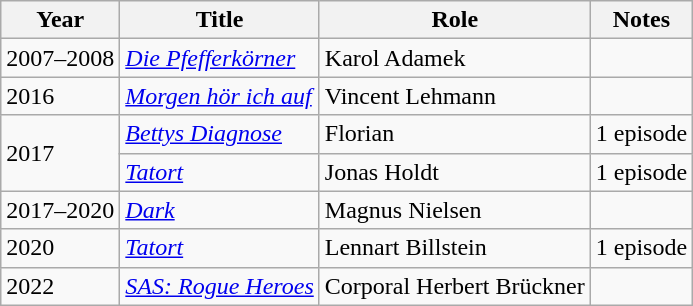<table class="wikitable sortable">
<tr>
<th>Year</th>
<th>Title</th>
<th>Role</th>
<th class="unsortable">Notes</th>
</tr>
<tr>
<td>2007–2008</td>
<td><em><a href='#'>Die Pfefferkörner</a></em></td>
<td>Karol Adamek</td>
<td></td>
</tr>
<tr>
<td>2016</td>
<td><em><a href='#'>Morgen hör ich auf</a></em></td>
<td>Vincent Lehmann</td>
<td></td>
</tr>
<tr>
<td rowspan=2>2017</td>
<td><em><a href='#'>Bettys Diagnose</a></em></td>
<td>Florian</td>
<td>1 episode</td>
</tr>
<tr>
<td><em><a href='#'>Tatort</a></em></td>
<td>Jonas Holdt</td>
<td>1 episode</td>
</tr>
<tr>
<td>2017–2020</td>
<td><em><a href='#'>Dark</a></em></td>
<td>Magnus Nielsen</td>
<td></td>
</tr>
<tr>
<td>2020</td>
<td><em><a href='#'>Tatort</a></em></td>
<td>Lennart Billstein</td>
<td>1 episode</td>
</tr>
<tr>
<td>2022</td>
<td><em><a href='#'>SAS: Rogue Heroes</a></em></td>
<td>Corporal Herbert Brückner</td>
<td></td>
</tr>
</table>
